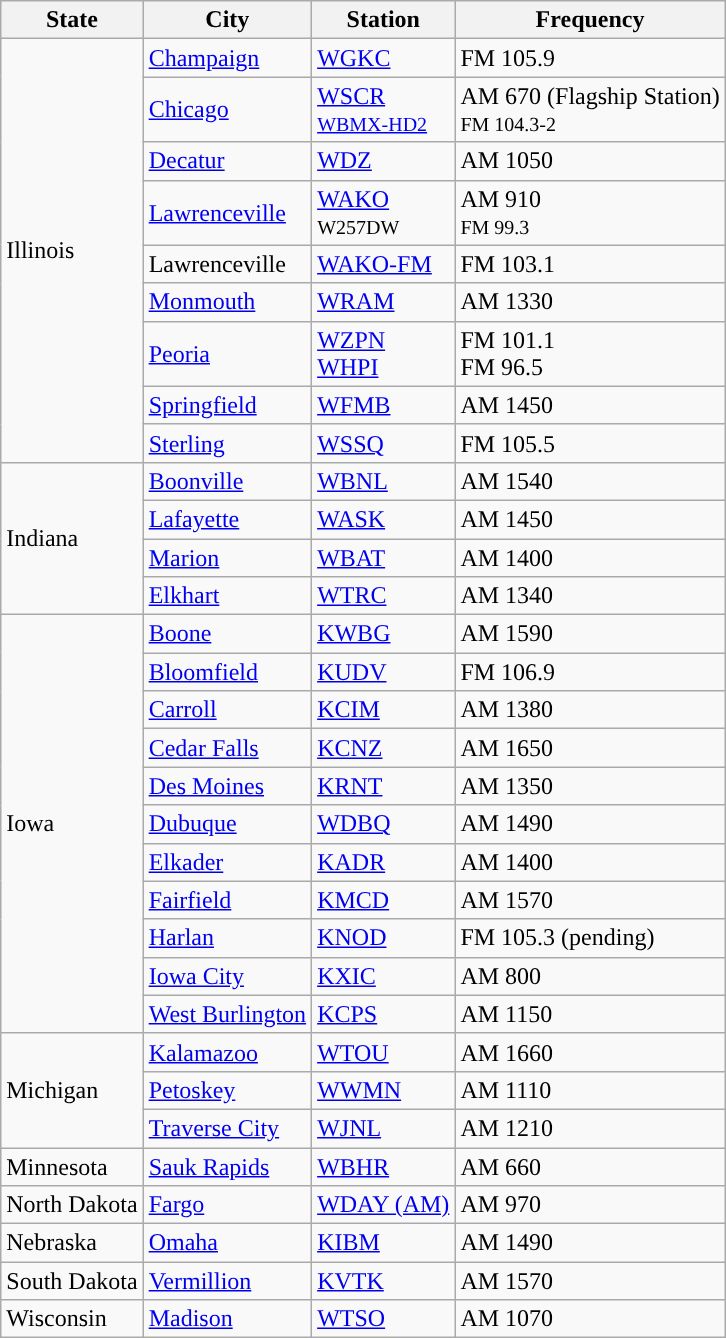<table class="wikitable">
<tr>
<th>State</th>
<th>City</th>
<th>Station</th>
<th>Frequency</th>
</tr>
<tr>
<td rowspan="9">Illinois</td>
<td><a href='#'>Champaign</a></td>
<td><a href='#'>WGKC</a></td>
<td>FM 105.9</td>
</tr>
<tr>
<td><a href='#'>Chicago</a></td>
<td><a href='#'>WSCR</a><br><small><a href='#'>WBMX-HD2</a></small></td>
<td>AM 670 (Flagship Station)<br><small>FM 104.3-2</small></td>
</tr>
<tr>
<td><a href='#'>Decatur</a></td>
<td><a href='#'>WDZ</a></td>
<td>AM 1050</td>
</tr>
<tr>
<td><a href='#'>Lawrenceville</a></td>
<td><a href='#'>WAKO</a><br><small>W257DW</small></td>
<td>AM 910<br><small>FM 99.3</small></td>
</tr>
<tr>
<td>Lawrenceville</td>
<td><a href='#'>WAKO-FM</a></td>
<td>FM 103.1</td>
</tr>
<tr>
<td><a href='#'>Monmouth</a></td>
<td><a href='#'>WRAM</a></td>
<td>AM 1330</td>
</tr>
<tr>
<td><a href='#'>Peoria</a></td>
<td><a href='#'>WZPN</a><br><a href='#'>WHPI</a></td>
<td>FM 101.1<br>FM 96.5</td>
</tr>
<tr>
<td><a href='#'>Springfield</a></td>
<td><a href='#'>WFMB</a></td>
<td>AM 1450</td>
</tr>
<tr>
<td><a href='#'>Sterling</a></td>
<td><a href='#'>WSSQ</a></td>
<td>FM 105.5</td>
</tr>
<tr>
<td rowspan="4">Indiana</td>
<td><a href='#'>Boonville</a></td>
<td><a href='#'>WBNL</a></td>
<td>AM 1540</td>
</tr>
<tr>
<td><a href='#'>Lafayette</a></td>
<td><a href='#'>WASK</a></td>
<td>AM 1450</td>
</tr>
<tr>
<td><a href='#'>Marion</a></td>
<td><a href='#'>WBAT</a></td>
<td>AM 1400</td>
</tr>
<tr>
<td><a href='#'>Elkhart</a></td>
<td><a href='#'>WTRC</a></td>
<td>AM 1340</td>
</tr>
<tr>
<td rowspan="11">Iowa</td>
<td><a href='#'>Boone</a></td>
<td><a href='#'>KWBG</a></td>
<td>AM 1590</td>
</tr>
<tr>
<td><a href='#'>Bloomfield</a></td>
<td><a href='#'>KUDV</a></td>
<td>FM 106.9</td>
</tr>
<tr>
<td><a href='#'>Carroll</a></td>
<td><a href='#'>KCIM</a></td>
<td>AM 1380</td>
</tr>
<tr>
<td><a href='#'>Cedar Falls</a></td>
<td><a href='#'>KCNZ</a></td>
<td>AM 1650</td>
</tr>
<tr>
<td><a href='#'>Des Moines</a></td>
<td><a href='#'>KRNT</a></td>
<td>AM 1350</td>
</tr>
<tr>
<td><a href='#'>Dubuque</a></td>
<td><a href='#'>WDBQ</a></td>
<td>AM 1490</td>
</tr>
<tr>
<td><a href='#'>Elkader</a></td>
<td><a href='#'>KADR</a></td>
<td>AM 1400</td>
</tr>
<tr>
<td><a href='#'>Fairfield</a></td>
<td><a href='#'>KMCD</a></td>
<td>AM 1570</td>
</tr>
<tr>
<td><a href='#'>Harlan</a></td>
<td><a href='#'>KNOD</a></td>
<td>FM 105.3 (pending)</td>
</tr>
<tr>
<td><a href='#'>Iowa City</a></td>
<td><a href='#'>KXIC</a></td>
<td>AM 800</td>
</tr>
<tr>
<td><a href='#'>West Burlington</a></td>
<td><a href='#'>KCPS</a></td>
<td>AM 1150</td>
</tr>
<tr>
<td rowspan="3">Michigan</td>
<td><a href='#'>Kalamazoo</a></td>
<td><a href='#'>WTOU</a></td>
<td>AM 1660</td>
</tr>
<tr>
<td><a href='#'>Petoskey</a></td>
<td><a href='#'>WWMN</a></td>
<td>AM 1110</td>
</tr>
<tr>
<td><a href='#'>Traverse City</a></td>
<td><a href='#'>WJNL</a></td>
<td>AM 1210</td>
</tr>
<tr>
<td rowspan="1">Minnesota</td>
<td><a href='#'>Sauk Rapids</a></td>
<td><a href='#'>WBHR</a></td>
<td>AM 660</td>
</tr>
<tr>
<td rowspan="1">North Dakota</td>
<td><a href='#'>Fargo</a></td>
<td><a href='#'>WDAY (AM)</a></td>
<td>AM 970</td>
</tr>
<tr>
<td rowspan="1">Nebraska</td>
<td><a href='#'>Omaha</a></td>
<td><a href='#'>KIBM</a></td>
<td>AM 1490</td>
</tr>
<tr>
<td rowspan="1">South Dakota</td>
<td><a href='#'>Vermillion</a></td>
<td><a href='#'>KVTK</a></td>
<td>AM 1570</td>
</tr>
<tr>
<td rowspan="1">Wisconsin</td>
<td><a href='#'>Madison</a></td>
<td><a href='#'>WTSO</a></td>
<td>AM 1070</td>
</tr>
</table>
